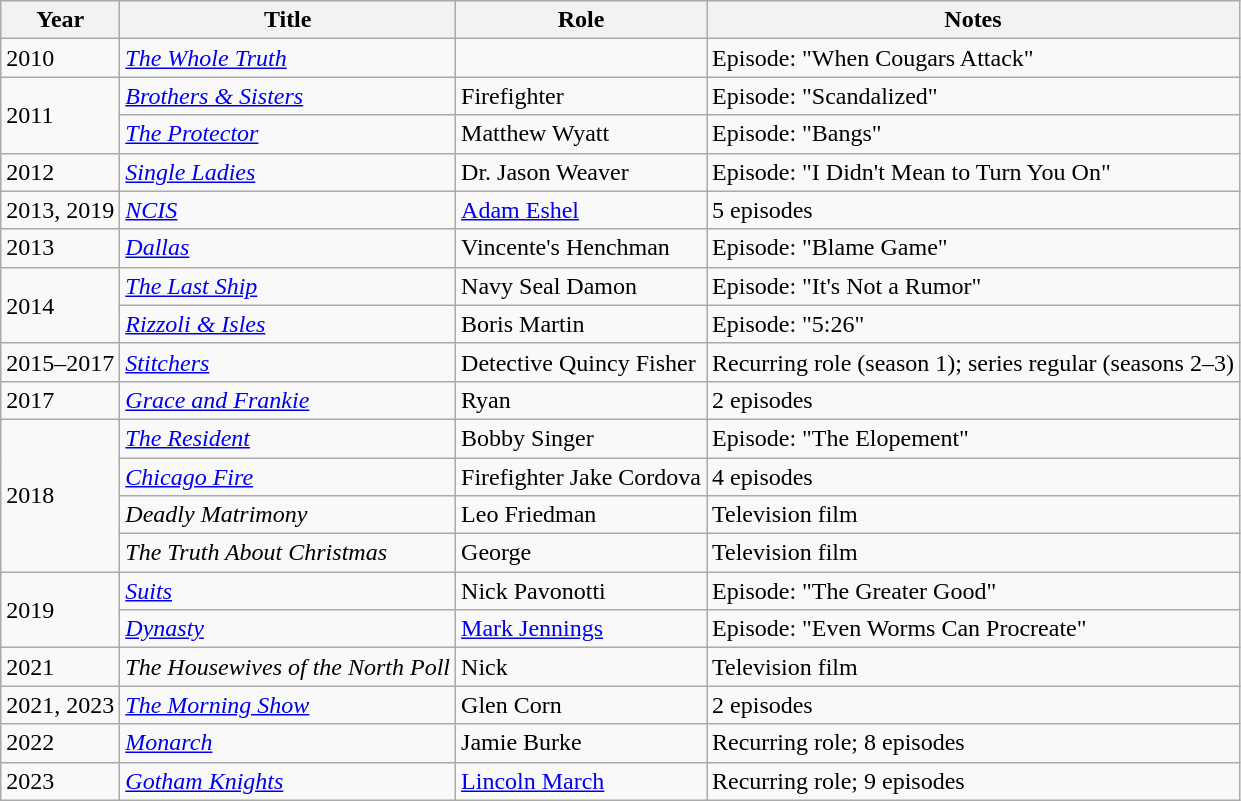<table class="wikitable sortable">
<tr>
<th>Year</th>
<th>Title</th>
<th>Role</th>
<th class="unsortable">Notes</th>
</tr>
<tr>
<td>2010</td>
<td><em><a href='#'>The Whole Truth</a></em></td>
<td></td>
<td>Episode: "When Cougars Attack"</td>
</tr>
<tr>
<td rowspan="2">2011</td>
<td><em><a href='#'>Brothers & Sisters</a></em></td>
<td>Firefighter</td>
<td>Episode: "Scandalized"</td>
</tr>
<tr>
<td><em><a href='#'>The Protector</a></em></td>
<td>Matthew Wyatt</td>
<td>Episode: "Bangs"</td>
</tr>
<tr>
<td>2012</td>
<td><em><a href='#'>Single Ladies</a></em></td>
<td>Dr. Jason Weaver</td>
<td>Episode: "I Didn't Mean to Turn You On"</td>
</tr>
<tr>
<td>2013, 2019</td>
<td><em><a href='#'>NCIS</a></em></td>
<td><a href='#'>Adam Eshel</a></td>
<td>5 episodes</td>
</tr>
<tr>
<td>2013</td>
<td><em><a href='#'>Dallas</a></em></td>
<td>Vincente's Henchman</td>
<td>Episode: "Blame Game"</td>
</tr>
<tr>
<td rowspan="2">2014</td>
<td><em><a href='#'>The Last Ship</a></em></td>
<td>Navy Seal Damon</td>
<td>Episode: "It's Not a Rumor"</td>
</tr>
<tr>
<td><em><a href='#'>Rizzoli & Isles</a></em></td>
<td>Boris Martin</td>
<td>Episode: "5:26"</td>
</tr>
<tr>
<td>2015–2017</td>
<td><em><a href='#'>Stitchers</a></em></td>
<td>Detective Quincy Fisher</td>
<td>Recurring role (season 1); series regular (seasons 2–3)</td>
</tr>
<tr>
<td>2017</td>
<td><em><a href='#'>Grace and Frankie</a></em></td>
<td>Ryan</td>
<td>2 episodes</td>
</tr>
<tr>
<td rowspan="4">2018</td>
<td><em><a href='#'>The Resident</a></em></td>
<td>Bobby Singer</td>
<td>Episode: "The Elopement"</td>
</tr>
<tr>
<td><em><a href='#'>Chicago Fire</a></em></td>
<td>Firefighter Jake Cordova</td>
<td>4 episodes</td>
</tr>
<tr>
<td><em>Deadly Matrimony</em></td>
<td>Leo Friedman</td>
<td>Television film</td>
</tr>
<tr>
<td><em>The Truth About Christmas</em></td>
<td>George</td>
<td>Television film</td>
</tr>
<tr>
<td rowspan="2">2019</td>
<td><em><a href='#'>Suits</a></em></td>
<td>Nick Pavonotti</td>
<td>Episode: "The Greater Good"</td>
</tr>
<tr>
<td><em><a href='#'>Dynasty</a></em></td>
<td><a href='#'>Mark Jennings</a></td>
<td>Episode: "Even Worms Can Procreate"</td>
</tr>
<tr>
<td>2021</td>
<td><em>The Housewives of the North Poll</em></td>
<td>Nick</td>
<td>Television film</td>
</tr>
<tr>
<td>2021, 2023</td>
<td><em><a href='#'>The Morning Show</a></em></td>
<td>Glen Corn</td>
<td>2 episodes</td>
</tr>
<tr>
<td>2022</td>
<td><em><a href='#'>Monarch</a></em></td>
<td>Jamie Burke</td>
<td>Recurring role; 8 episodes</td>
</tr>
<tr>
<td>2023</td>
<td><em><a href='#'>Gotham Knights</a></em></td>
<td><a href='#'>Lincoln March</a></td>
<td>Recurring role; 9 episodes</td>
</tr>
</table>
